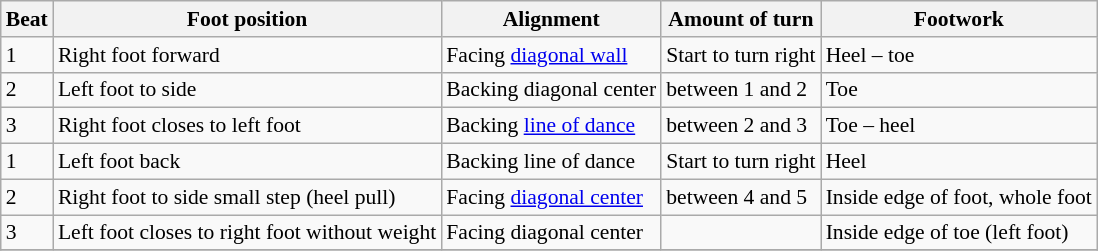<table class="wikitable" style="font-size:90%;">
<tr>
<th>Beat</th>
<th>Foot position</th>
<th>Alignment</th>
<th>Amount of turn</th>
<th>Footwork</th>
</tr>
<tr>
<td>1</td>
<td>Right foot forward</td>
<td>Facing <a href='#'>diagonal wall</a></td>
<td>Start to turn right</td>
<td>Heel – toe</td>
</tr>
<tr>
<td>2</td>
<td>Left foot to side</td>
<td>Backing diagonal center</td>
<td> between 1 and 2</td>
<td>Toe</td>
</tr>
<tr>
<td>3</td>
<td>Right foot closes to left foot</td>
<td>Backing <a href='#'>line of dance</a></td>
<td> between 2 and 3</td>
<td>Toe – heel</td>
</tr>
<tr>
<td>1</td>
<td>Left foot back</td>
<td>Backing line of dance</td>
<td>Start to turn right</td>
<td>Heel</td>
</tr>
<tr>
<td>2</td>
<td>Right foot to side small step (heel pull)</td>
<td>Facing <a href='#'>diagonal center</a></td>
<td> between 4 and 5</td>
<td>Inside edge of foot, whole foot</td>
</tr>
<tr>
<td>3</td>
<td>Left foot closes to right foot without weight</td>
<td>Facing diagonal center</td>
<td></td>
<td>Inside edge of toe (left foot)</td>
</tr>
<tr>
</tr>
</table>
